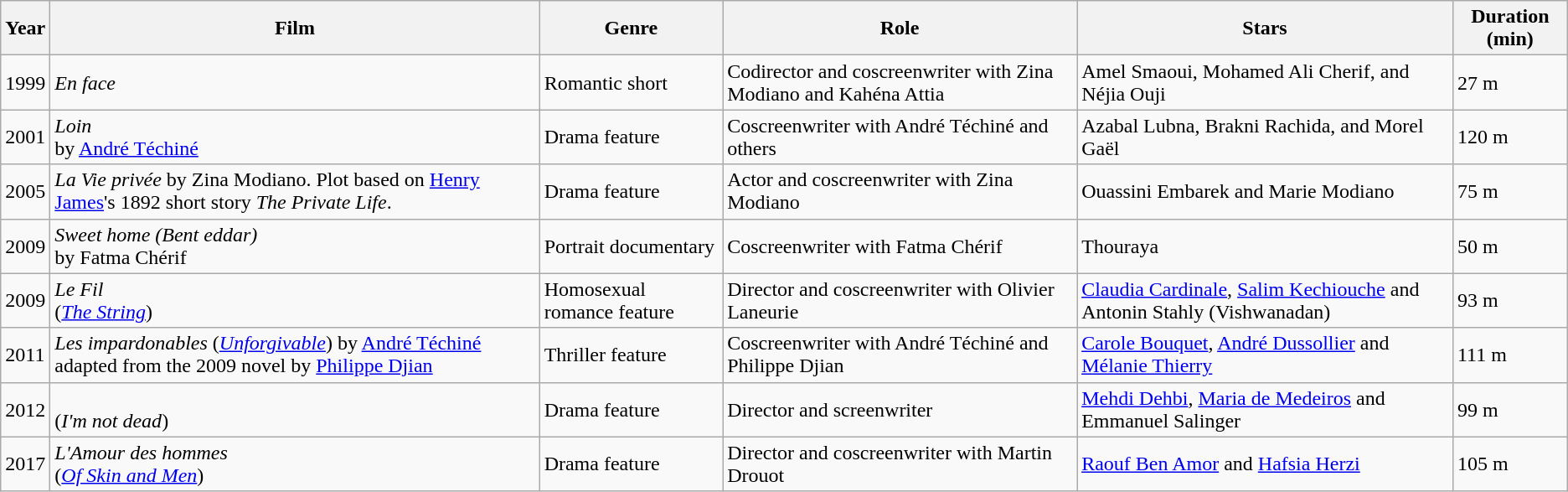<table class="wikitable">
<tr>
<th>Year</th>
<th>Film</th>
<th>Genre</th>
<th>Role</th>
<th>Stars</th>
<th>Duration (min)</th>
</tr>
<tr>
<td>1999</td>
<td><em>En face</em></td>
<td>Romantic short</td>
<td>Codirector and coscreenwriter with Zina Modiano and Kahéna Attia</td>
<td>Amel Smaoui, Mohamed Ali Cherif, and Néjia Ouji</td>
<td>27 m</td>
</tr>
<tr>
<td>2001</td>
<td><em>Loin</em><br>by <a href='#'>André Téchiné</a></td>
<td>Drama feature</td>
<td>Coscreenwriter with André Téchiné and others</td>
<td>Azabal Lubna, Brakni Rachida, and Morel Gaël</td>
<td>120 m</td>
</tr>
<tr>
<td>2005</td>
<td><em>La Vie privée</em> by Zina Modiano. Plot based on <a href='#'>Henry James</a>'s 1892 short story <em>The Private Life</em>.</td>
<td>Drama feature</td>
<td>Actor and coscreenwriter with Zina Modiano</td>
<td>Ouassini Embarek and Marie Modiano</td>
<td>75 m</td>
</tr>
<tr>
<td>2009</td>
<td><em>Sweet home (Bent eddar)</em><br>by Fatma Chérif</td>
<td>Portrait documentary</td>
<td>Coscreenwriter with Fatma Chérif</td>
<td>Thouraya</td>
<td>50 m</td>
</tr>
<tr>
<td>2009</td>
<td><em>Le Fil</em><br>(<em><a href='#'>The String</a></em>)</td>
<td>Homosexual romance feature</td>
<td>Director and coscreenwriter with Olivier Laneurie</td>
<td><a href='#'>Claudia Cardinale</a>, <a href='#'>Salim Kechiouche</a> and Antonin Stahly (Vishwanadan)</td>
<td>93 m</td>
</tr>
<tr>
<td>2011</td>
<td><em>Les impardonables</em> (<em><a href='#'>Unforgivable</a></em>) by <a href='#'>André Téchiné</a> adapted from the 2009 novel by <a href='#'>Philippe Djian</a></td>
<td>Thriller feature</td>
<td>Coscreenwriter with André Téchiné and Philippe Djian</td>
<td><a href='#'>Carole Bouquet</a>, <a href='#'>André Dussollier</a> and <a href='#'>Mélanie Thierry</a></td>
<td>111 m</td>
</tr>
<tr>
<td>2012</td>
<td><em></em><br>(<em>I'm not dead</em>)</td>
<td>Drama feature</td>
<td>Director and screenwriter</td>
<td><a href='#'>Mehdi Dehbi</a>, <a href='#'>Maria de Medeiros</a> and Emmanuel Salinger</td>
<td>99 m</td>
</tr>
<tr>
<td>2017</td>
<td><em>L'Amour des hommes</em><br>(<em><a href='#'>Of Skin and Men</a></em>)</td>
<td>Drama feature</td>
<td>Director and coscreenwriter with Martin Drouot</td>
<td><a href='#'>Raouf Ben Amor</a> and <a href='#'>Hafsia Herzi</a></td>
<td>105 m</td>
</tr>
</table>
